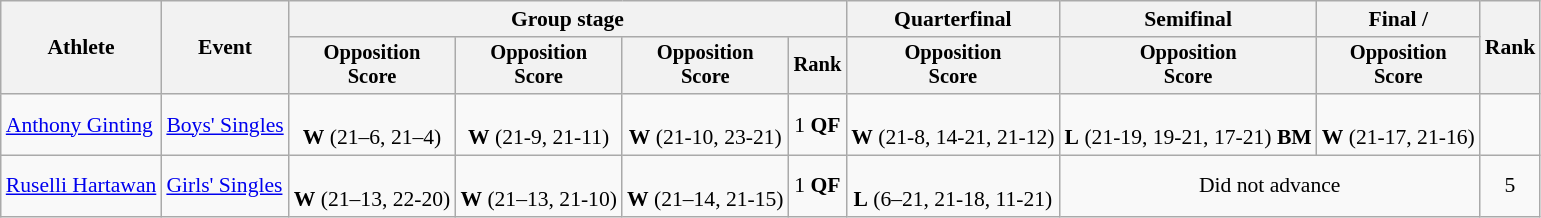<table class="wikitable" style="font-size:90%">
<tr>
<th rowspan=2>Athlete</th>
<th rowspan=2>Event</th>
<th colspan=4>Group stage</th>
<th>Quarterfinal</th>
<th>Semifinal</th>
<th>Final / </th>
<th rowspan=2>Rank</th>
</tr>
<tr style="font-size:95%">
<th>Opposition<br>Score</th>
<th>Opposition<br>Score</th>
<th>Opposition<br>Score</th>
<th>Rank</th>
<th>Opposition<br>Score</th>
<th>Opposition<br>Score</th>
<th>Opposition<br>Score</th>
</tr>
<tr align=center>
<td align=left><a href='#'>Anthony Ginting</a></td>
<td align=left><a href='#'>Boys' Singles</a></td>
<td> <br><strong>W</strong> (21–6, 21–4)</td>
<td><br><strong>W</strong> (21-9, 21-11)</td>
<td><br><strong>W</strong> (21-10, 23-21)</td>
<td>1 <strong>QF</strong></td>
<td><br><strong>W</strong> (21-8, 14-21, 21-12)</td>
<td><br><strong>L</strong> (21-19, 19-21, 17-21) <strong>BM</strong></td>
<td><br><strong>W</strong> (21-17, 21-16)</td>
<td></td>
</tr>
<tr align=center>
<td align=left><a href='#'>Ruselli Hartawan</a></td>
<td align=left><a href='#'>Girls' Singles</a></td>
<td><br><strong>W</strong> (21–13, 22-20)</td>
<td><br><strong>W</strong> (21–13, 21-10)</td>
<td><br><strong>W</strong> (21–14, 21-15)</td>
<td>1 <strong>QF</strong></td>
<td><br><strong>L</strong> (6–21, 21-18, 11-21)</td>
<td colspan=2 align=center>Did not advance</td>
<td>5</td>
</tr>
</table>
